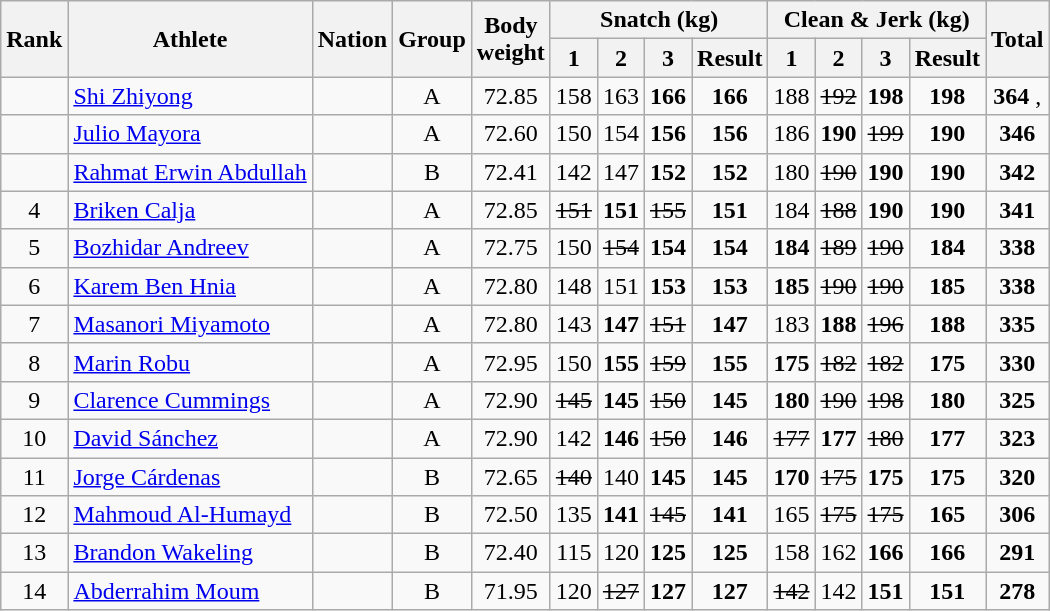<table class="wikitable sortable" style="text-align:center;">
<tr>
<th rowspan=2>Rank</th>
<th rowspan=2>Athlete</th>
<th rowspan=2>Nation</th>
<th rowspan=2>Group</th>
<th rowspan=2>Body<br>weight</th>
<th colspan=4>Snatch (kg)</th>
<th colspan=4>Clean & Jerk (kg)</th>
<th rowspan=2>Total</th>
</tr>
<tr>
<th>1</th>
<th>2</th>
<th>3</th>
<th>Result</th>
<th>1</th>
<th>2</th>
<th>3</th>
<th>Result</th>
</tr>
<tr>
<td></td>
<td align=left><a href='#'>Shi Zhiyong</a></td>
<td align=left></td>
<td>A</td>
<td>72.85</td>
<td>158</td>
<td>163</td>
<td><strong>166</strong></td>
<td><strong>166</strong> </td>
<td>188</td>
<td><s>192</s></td>
<td><strong>198</strong></td>
<td><strong>198</strong> </td>
<td><strong>364</strong> , </td>
</tr>
<tr>
<td></td>
<td align="left"><a href='#'>Julio Mayora</a></td>
<td align="left"></td>
<td>A</td>
<td>72.60</td>
<td>150</td>
<td>154</td>
<td><strong>156</strong></td>
<td><strong>156</strong></td>
<td>186</td>
<td><strong>190</strong></td>
<td><s>199</s></td>
<td><strong>190</strong></td>
<td><strong>346</strong></td>
</tr>
<tr>
<td></td>
<td align="left"><a href='#'>Rahmat Erwin Abdullah</a></td>
<td align="left"></td>
<td>B</td>
<td>72.41</td>
<td>142</td>
<td>147</td>
<td><strong>152</strong></td>
<td><strong>152</strong></td>
<td>180</td>
<td><s>190</s></td>
<td><strong>190</strong></td>
<td><strong>190</strong></td>
<td><strong>342</strong></td>
</tr>
<tr>
<td>4</td>
<td align="left"><a href='#'>Briken Calja</a></td>
<td align="left"></td>
<td>A</td>
<td>72.85</td>
<td><s>151</s></td>
<td><strong>151</strong></td>
<td><s>155</s></td>
<td><strong>151</strong></td>
<td>184</td>
<td><s>188</s></td>
<td><strong>190</strong></td>
<td><strong>190</strong></td>
<td><strong>341</strong></td>
</tr>
<tr>
<td>5</td>
<td align=left><a href='#'>Bozhidar Andreev</a></td>
<td align=left></td>
<td>A</td>
<td>72.75</td>
<td>150</td>
<td><s>154</s></td>
<td><strong>154</strong></td>
<td><strong>154</strong></td>
<td><strong>184</strong></td>
<td><s>189</s></td>
<td><s>190</s></td>
<td><strong>184</strong></td>
<td><strong>338</strong></td>
</tr>
<tr>
<td>6</td>
<td align=left><a href='#'>Karem Ben Hnia</a></td>
<td align=left></td>
<td>A</td>
<td>72.80</td>
<td>148</td>
<td>151</td>
<td><strong>153</strong></td>
<td><strong>153</strong></td>
<td><strong>185</strong></td>
<td><s>190</s></td>
<td><s>190</s></td>
<td><strong>185</strong></td>
<td><strong>338</strong></td>
</tr>
<tr>
<td>7</td>
<td align=left><a href='#'>Masanori Miyamoto</a></td>
<td align=left></td>
<td>A</td>
<td>72.80</td>
<td>143</td>
<td><strong>147</strong></td>
<td><s>151</s></td>
<td><strong>147</strong></td>
<td>183</td>
<td><strong>188</strong></td>
<td><s>196</s></td>
<td><strong>188</strong></td>
<td><strong>335</strong></td>
</tr>
<tr>
<td>8</td>
<td align="left"><a href='#'>Marin Robu</a></td>
<td align="left"></td>
<td>A</td>
<td>72.95</td>
<td>150</td>
<td><strong>155</strong></td>
<td><s>159</s></td>
<td><strong>155</strong></td>
<td><strong>175</strong></td>
<td><s>182</s></td>
<td><s>182</s></td>
<td><strong>175</strong></td>
<td><strong>330</strong></td>
</tr>
<tr>
<td>9</td>
<td align="left"><a href='#'>Clarence Cummings</a></td>
<td align="left"></td>
<td>A</td>
<td>72.90</td>
<td><s>145</s></td>
<td><strong>145</strong></td>
<td><s>150</s></td>
<td><strong>145</strong></td>
<td><strong>180</strong></td>
<td><s>190</s></td>
<td><s>198</s></td>
<td><strong>180</strong></td>
<td><strong>325</strong></td>
</tr>
<tr>
<td>10</td>
<td align=left><a href='#'>David Sánchez</a></td>
<td align=left></td>
<td>A</td>
<td>72.90</td>
<td>142</td>
<td><strong>146</strong></td>
<td><s>150</s></td>
<td><strong>146</strong></td>
<td><s>177</s></td>
<td><strong>177</strong></td>
<td><s>180</s></td>
<td><strong>177</strong></td>
<td><strong>323</strong></td>
</tr>
<tr>
<td>11</td>
<td align="left"><a href='#'>Jorge Cárdenas</a></td>
<td align=left></td>
<td>B</td>
<td>72.65</td>
<td><s>140</s></td>
<td>140</td>
<td><strong>145</strong></td>
<td><strong>145</strong></td>
<td><strong>170</strong></td>
<td><s>175</s></td>
<td><strong>175</strong></td>
<td><strong>175</strong></td>
<td><strong>320</strong></td>
</tr>
<tr>
<td>12</td>
<td align="left"><a href='#'>Mahmoud Al-Humayd</a></td>
<td align=left></td>
<td>B</td>
<td>72.50</td>
<td>135</td>
<td><strong>141</strong></td>
<td><s>145</s></td>
<td><strong>141</strong></td>
<td>165</td>
<td><s>175</s></td>
<td><s>175</s></td>
<td><strong>165</strong></td>
<td><strong>306</strong></td>
</tr>
<tr>
<td>13</td>
<td align="left"><a href='#'>Brandon Wakeling</a></td>
<td align=left></td>
<td>B</td>
<td>72.40</td>
<td>115</td>
<td>120</td>
<td><strong>125</strong></td>
<td><strong>125</strong></td>
<td>158</td>
<td>162</td>
<td><strong>166</strong></td>
<td><strong>166</strong></td>
<td><strong>291</strong></td>
</tr>
<tr>
<td>14</td>
<td align="left"><a href='#'>Abderrahim Moum</a></td>
<td align=left></td>
<td>B</td>
<td>71.95</td>
<td>120</td>
<td><s>127</s></td>
<td><strong>127</strong></td>
<td><strong>127</strong></td>
<td><s>142</s></td>
<td>142</td>
<td><strong>151</strong></td>
<td><strong>151</strong></td>
<td><strong>278</strong></td>
</tr>
</table>
